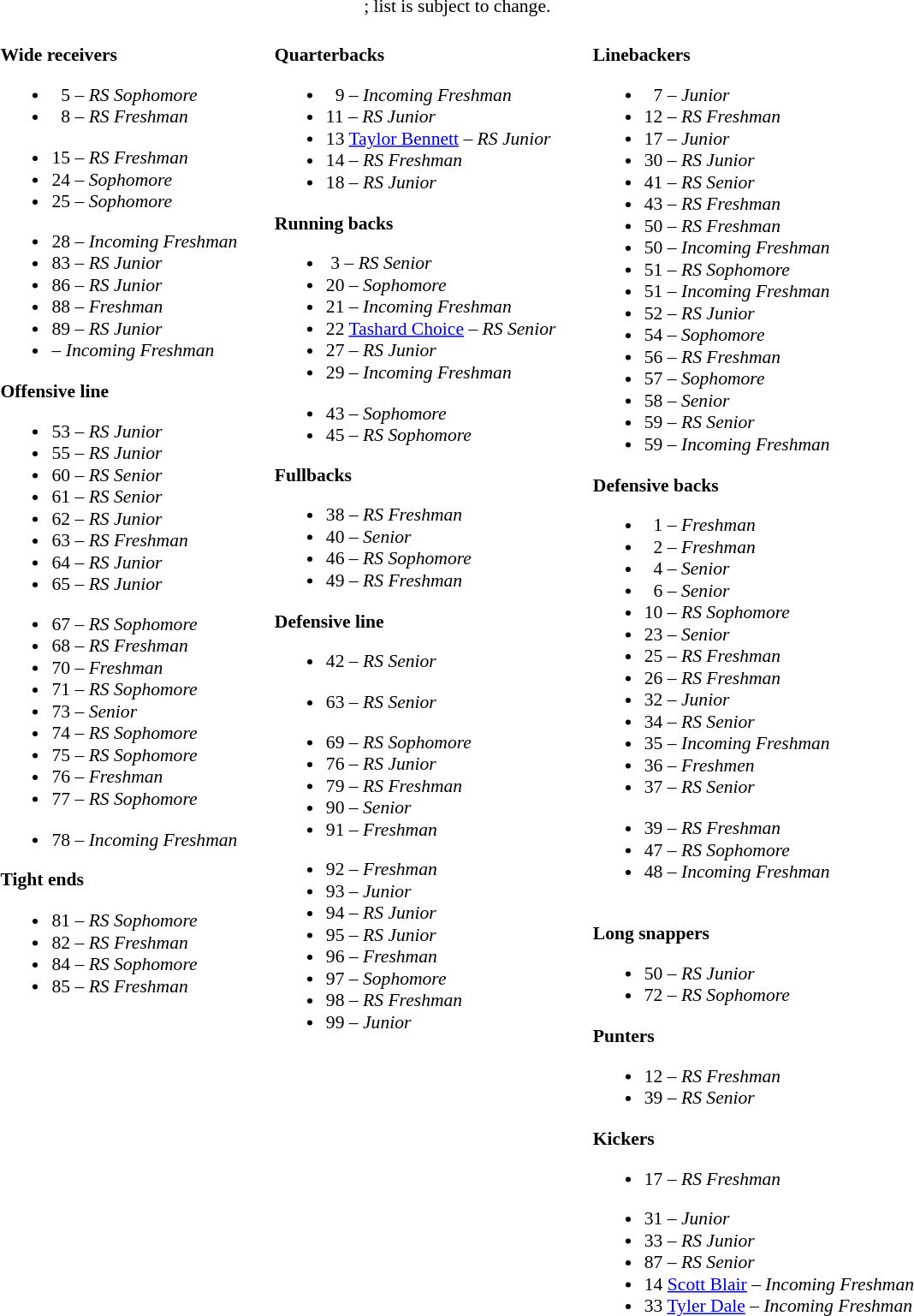<table class="toccolours" style="border-collapse:collapse; font-size:90%;">
<tr>
<td colspan="7" style="text-align:center;"> ; list is subject to change.</td>
</tr>
<tr>
<td></td>
</tr>
<tr>
<td valign="top"><br><strong>Wide receivers</strong><ul><li>  5    – <em>RS Sophomore</em></li><li>  8   – <em>RS Freshman</em></li></ul>
<ul><li>15   – <em>RS Freshman</em></li><li>24   – <em>Sophomore</em></li><li>25    – <em>Sophomore</em></li></ul><ul><li>28    – <em>Incoming Freshman</em> </li><li>83   – <em>RS Junior</em></li><li>86   – <em>RS Junior</em></li><li>88   – <em>Freshman</em></li><li>89    – <em>RS Junior</em></li><li> – <em>Incoming Freshman</em></li></ul><strong>Offensive line</strong><ul><li>53   – <em>RS Junior</em> </li><li>55   – <em>RS Junior</em> </li><li>60    – <em>RS Senior</em></li><li>61    – <em>RS Senior</em></li><li>62    – <em>RS Junior</em></li><li>63   – <em>RS Freshman</em> </li><li>64   – <em>RS Junior</em></li><li>65   – <em>RS Junior</em> </li></ul><ul><li>67   – <em>RS Sophomore</em> </li><li>68   – <em>RS Freshman</em></li><li>70   – <em>Freshman</em></li><li>71   – <em>RS Sophomore</em></li><li>73    – <em>Senior</em></li><li>74    – <em>RS Sophomore</em></li><li>75   – <em>RS Sophomore</em></li><li>76   – <em>Freshman</em></li><li>77   – <em>RS Sophomore</em></li></ul><ul><li>78   – <em>Incoming Freshman</em></li></ul><strong>Tight ends</strong><ul><li>81   – <em>RS Sophomore</em></li><li>82   – <em>RS Freshman</em></li><li>84   – <em>RS Sophomore</em></li><li>85   – <em>RS Freshman</em></li></ul></td>
<td width="25"> </td>
<td valign="top"><br><strong>Quarterbacks</strong><ul><li>  9   – <em>Incoming Freshman</em></li><li>11    – <em>RS Junior</em></li><li>13  <a href='#'>Taylor Bennett</a> – <em> RS Junior</em></li><li>14    – <em>RS Freshman</em></li><li>18  – <em>RS Junior</em></li></ul><strong>Running backs</strong><ul><li> 3    – <em>RS Senior</em></li><li>20    – <em>Sophomore</em></li><li>21   – <em>Incoming Freshman</em></li><li>22  <a href='#'>Tashard Choice</a> – <em>RS Senior</em></li><li>27    – <em>RS Junior</em> </li><li>29   – <em>Incoming Freshman</em></li></ul><ul><li>43   – <em>Sophomore</em></li><li>45   – <em>RS Sophomore</em></li></ul><strong>Fullbacks</strong><ul><li>38   – <em>RS Freshman</em> </li><li>40    – <em>Senior</em></li><li>46   – <em>RS Sophomore</em></li><li>49   – <em>RS Freshman</em></li></ul><strong>Defensive line</strong>

<ul><li>42    – <em>RS Senior</em></li></ul><ul><li>63    – <em>RS Senior</em></li></ul><ul><li>69   – <em>RS Sophomore</em></li><li>76    – <em>RS Junior</em></li><li>79   – <em>RS Freshman</em></li><li>90   – <em>Senior</em></li><li>91  – <em>Freshman</em></li></ul><ul><li>92   – <em>Freshman</em> </li><li>93   – <em>Junior</em></li><li>94   – <em>RS Junior</em></li><li>95   – <em>RS Junior</em></li><li>96   – <em>Freshman</em></li><li>97   – <em>Sophomore</em></li><li>98   – <em>RS Freshman</em></li><li>99    – <em>Junior</em></li></ul></td>
<td width="25"> </td>
<td valign="top"><br><strong>Linebackers</strong><ul><li>  7   – <em>Junior</em></li><li>12   – <em>RS Freshman</em></li><li>17   – <em>Junior</em></li><li>30   – <em>RS Junior</em></li><li>41   – <em>RS Senior</em></li><li>43   – <em>RS Freshman</em></li><li>50   – <em>RS Freshman</em></li><li>50   – <em>Incoming Freshman</em></li><li>51    – <em>RS Sophomore</em></li><li>51    – <em>Incoming Freshman</em></li><li>52    – <em>RS Junior</em></li><li>54   – <em>Sophomore</em></li><li>56   – <em>RS Freshman</em></li><li>57   – <em>Sophomore</em></li><li>58   – <em>Senior</em></li><li>59   – <em>RS Senior</em></li><li>59   – <em>Incoming Freshman</em></li></ul><strong>Defensive backs</strong><ul><li>  1   – <em>Freshman</em> </li><li>  2   – <em>Freshman</em></li><li>  4    – <em>Senior</em></li><li>  6    – <em>Senior</em></li><li>10   – <em>RS Sophomore</em></li><li>23    – <em>Senior</em></li><li>25   – <em>RS Freshman</em></li><li>26   – <em>RS Freshman</em></li><li>32    – <em>Junior</em></li><li>34    – <em>RS Senior</em></li><li>35   – <em>Incoming Freshman</em> </li><li>36   – <em>Freshmen</em></li><li>37    – <em>RS Senior</em></li></ul><ul><li>39    – <em>RS Freshman</em> </li><li>47   – <em>RS Sophomore</em></li><li>48   – <em>Incoming Freshman</em></li></ul>
<br><strong>Long snappers</strong><ul><li>50  – <em>RS Junior</em></li><li>72   – <em>RS Sophomore</em></li></ul><strong>Punters</strong><ul><li>12   – <em>RS Freshman</em> </li><li>39   – <em>RS Senior</em></li></ul><strong>Kickers</strong>

<ul><li>17    – <em>RS Freshman</em></li></ul><ul><li>31   – <em>Junior</em></li><li>33   – <em>RS Junior</em></li><li>87    – <em>RS Senior</em></li><li>14 <a href='#'>Scott Blair</a> – <em>Incoming Freshman</em></li><li>33 <a href='#'>Tyler Dale</a> – <em>Incoming Freshman</em></li></ul></td>
</tr>
</table>
